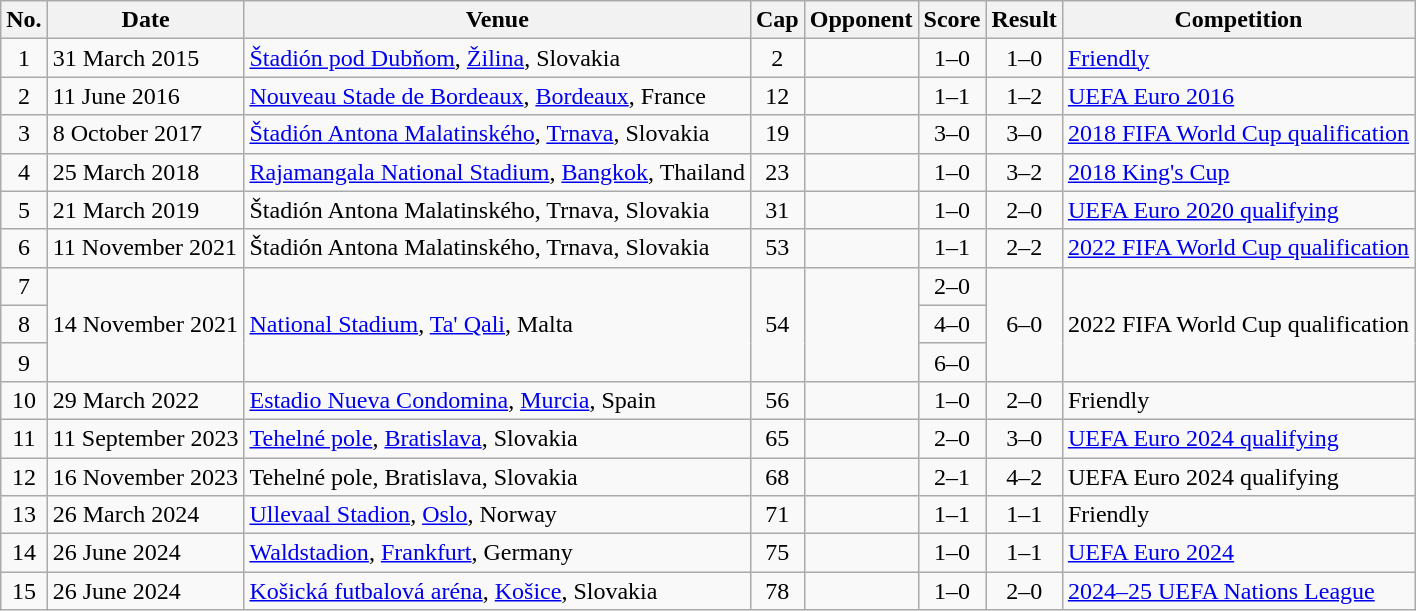<table class="wikitable sortable">
<tr>
<th scope="col">No.</th>
<th scope="col" data-sort-type="date">Date</th>
<th scope="col">Venue</th>
<th scope="col">Cap</th>
<th scope="col">Opponent</th>
<th scope="col">Score</th>
<th scope="col">Result</th>
<th scope="col">Competition</th>
</tr>
<tr>
<td align="center">1</td>
<td>31 March 2015</td>
<td><a href='#'>Štadión pod Dubňom</a>, <a href='#'>Žilina</a>, Slovakia</td>
<td align="center">2</td>
<td></td>
<td align="center">1–0</td>
<td align="center">1–0</td>
<td><a href='#'>Friendly</a></td>
</tr>
<tr>
<td align="center">2</td>
<td>11 June 2016</td>
<td><a href='#'>Nouveau Stade de Bordeaux</a>, <a href='#'>Bordeaux</a>, France</td>
<td align="center">12</td>
<td></td>
<td align="center">1–1</td>
<td align="center">1–2</td>
<td><a href='#'>UEFA Euro 2016</a></td>
</tr>
<tr>
<td align="center">3</td>
<td>8 October 2017</td>
<td><a href='#'>Štadión Antona Malatinského</a>, <a href='#'>Trnava</a>, Slovakia</td>
<td align="center">19</td>
<td></td>
<td align="center">3–0</td>
<td align="center">3–0</td>
<td><a href='#'>2018 FIFA World Cup qualification</a></td>
</tr>
<tr>
<td align="center">4</td>
<td>25 March 2018</td>
<td><a href='#'>Rajamangala National Stadium</a>, <a href='#'>Bangkok</a>, Thailand</td>
<td align="center">23</td>
<td></td>
<td align="center">1–0</td>
<td align="center">3–2</td>
<td><a href='#'>2018 King's Cup</a></td>
</tr>
<tr>
<td align="center">5</td>
<td>21 March 2019</td>
<td>Štadión Antona Malatinského, Trnava, Slovakia</td>
<td align="center">31</td>
<td></td>
<td align="center">1–0</td>
<td align="center">2–0</td>
<td><a href='#'>UEFA Euro 2020 qualifying</a></td>
</tr>
<tr>
<td align="center">6</td>
<td>11 November 2021</td>
<td>Štadión Antona Malatinského, Trnava, Slovakia</td>
<td align="center">53</td>
<td></td>
<td align="center">1–1</td>
<td align="center">2–2</td>
<td><a href='#'>2022 FIFA World Cup qualification</a></td>
</tr>
<tr>
<td align="center">7</td>
<td rowspan="3">14 November 2021</td>
<td rowspan="3"><a href='#'>National Stadium</a>, <a href='#'>Ta' Qali</a>, Malta</td>
<td rowspan="3" align="center">54</td>
<td rowspan="3"></td>
<td align="center">2–0</td>
<td rowspan="3" align="center">6–0</td>
<td rowspan="3">2022 FIFA World Cup qualification</td>
</tr>
<tr>
<td align="center">8</td>
<td align="center">4–0</td>
</tr>
<tr>
<td align="center">9</td>
<td align="center">6–0</td>
</tr>
<tr>
<td align="center">10</td>
<td>29 March 2022</td>
<td><a href='#'>Estadio Nueva Condomina</a>, <a href='#'>Murcia</a>, Spain</td>
<td align="center">56</td>
<td></td>
<td align="center">1–0</td>
<td align="center">2–0</td>
<td>Friendly</td>
</tr>
<tr>
<td align="center">11</td>
<td>11 September 2023</td>
<td><a href='#'>Tehelné pole</a>, <a href='#'>Bratislava</a>, Slovakia</td>
<td align="center">65</td>
<td></td>
<td align="center">2–0</td>
<td align="center">3–0</td>
<td><a href='#'>UEFA Euro 2024 qualifying</a></td>
</tr>
<tr>
<td align="center">12</td>
<td>16 November 2023</td>
<td>Tehelné pole, Bratislava, Slovakia</td>
<td align="center">68</td>
<td></td>
<td align="center">2–1</td>
<td align="center">4–2</td>
<td>UEFA Euro 2024 qualifying</td>
</tr>
<tr>
<td align="center">13</td>
<td>26 March 2024</td>
<td><a href='#'>Ullevaal Stadion</a>, <a href='#'>Oslo</a>, Norway</td>
<td align="center">71</td>
<td></td>
<td align="center">1–1</td>
<td align="center">1–1</td>
<td>Friendly</td>
</tr>
<tr>
<td align="center">14</td>
<td>26 June 2024</td>
<td><a href='#'>Waldstadion</a>, <a href='#'>Frankfurt</a>, Germany</td>
<td align="center">75</td>
<td></td>
<td align="center">1–0</td>
<td align="center">1–1</td>
<td><a href='#'>UEFA Euro 2024</a></td>
</tr>
<tr>
<td align="center">15</td>
<td>26 June 2024</td>
<td><a href='#'>Košická futbalová aréna</a>, <a href='#'>Košice</a>, Slovakia</td>
<td align="center">78</td>
<td></td>
<td align="center">1–0</td>
<td align="center">2–0</td>
<td><a href='#'>2024–25 UEFA Nations League</a></td>
</tr>
</table>
